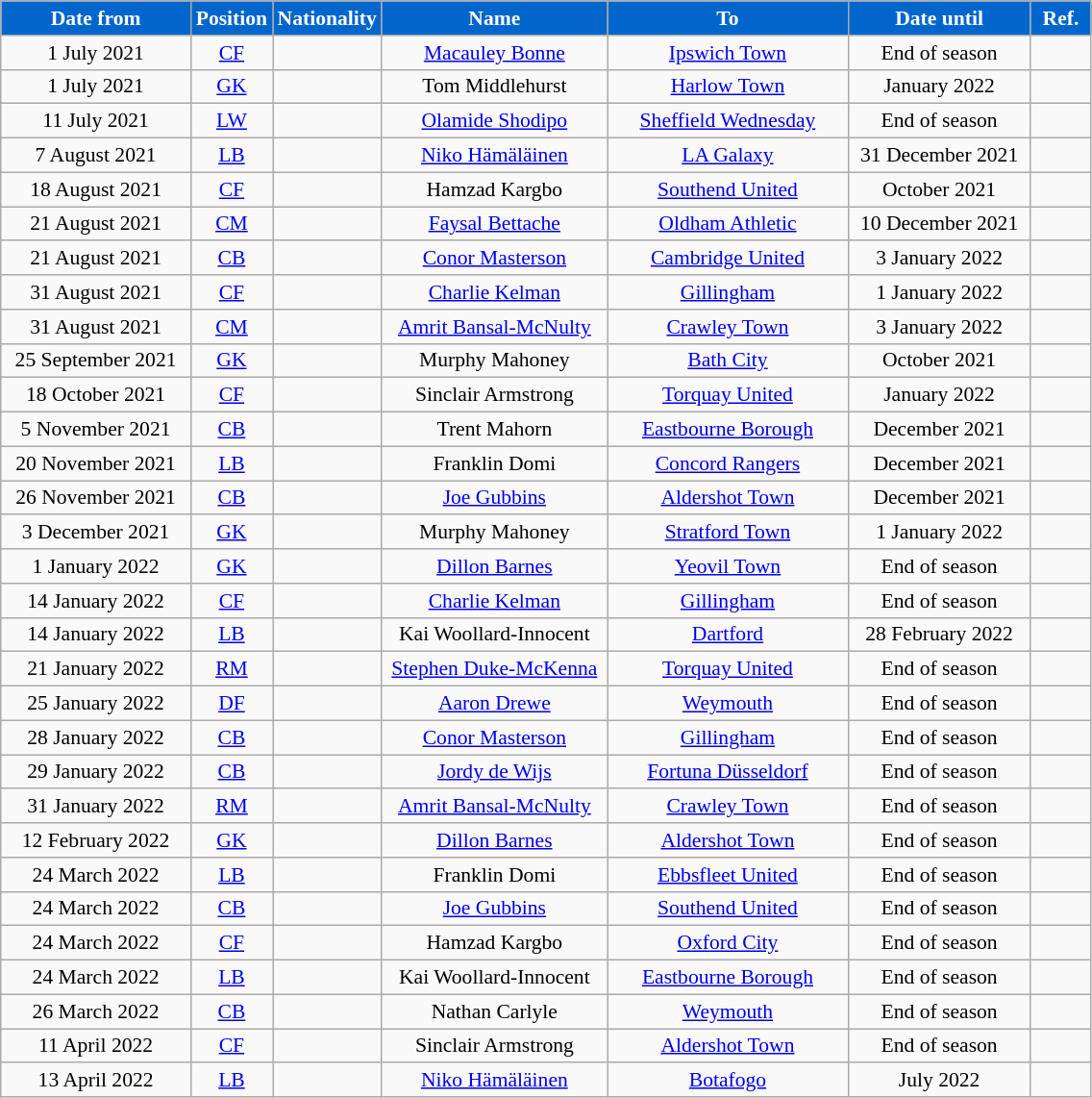<table class="wikitable" style="text-align:center; font-size:90%; ">
<tr>
<th style="background:#0066CC; color:#FFFFFF; width:125px;">Date from</th>
<th style="background:#0066CC; color:#FFFFFF; width:50px;">Position</th>
<th style="background:#0066CC; color:#FFFFFF; width:50px;">Nationality</th>
<th style="background:#0066CC; color:#FFFFFF; width:150px;">Name</th>
<th style="background:#0066CC; color:#FFFFFF; width:160px;">To</th>
<th style="background:#0066CC; color:#FFFFFF; width:120px;">Date until</th>
<th style="background:#0066CC; color:#FFFFFF; width:35px;">Ref.</th>
</tr>
<tr>
<td>1 July 2021</td>
<td><a href='#'>CF</a></td>
<td></td>
<td><a href='#'>Macauley Bonne</a></td>
<td> <a href='#'>Ipswich Town</a></td>
<td>End of season</td>
<td></td>
</tr>
<tr>
<td>1 July 2021</td>
<td><a href='#'>GK</a></td>
<td></td>
<td>Tom Middlehurst</td>
<td> <a href='#'>Harlow Town</a></td>
<td>January 2022</td>
<td></td>
</tr>
<tr>
<td>11 July 2021</td>
<td><a href='#'>LW</a></td>
<td></td>
<td><a href='#'>Olamide Shodipo</a></td>
<td> <a href='#'>Sheffield Wednesday</a></td>
<td>End of season</td>
<td></td>
</tr>
<tr>
<td>7 August 2021</td>
<td><a href='#'>LB</a></td>
<td></td>
<td><a href='#'>Niko Hämäläinen</a></td>
<td> <a href='#'>LA Galaxy</a></td>
<td>31 December 2021</td>
<td></td>
</tr>
<tr>
<td>18 August 2021</td>
<td><a href='#'>CF</a></td>
<td></td>
<td>Hamzad Kargbo</td>
<td> <a href='#'>Southend United</a></td>
<td>October 2021</td>
<td></td>
</tr>
<tr>
<td>21 August 2021</td>
<td><a href='#'>CM</a></td>
<td></td>
<td><a href='#'>Faysal Bettache</a></td>
<td> <a href='#'>Oldham Athletic</a></td>
<td>10 December 2021</td>
<td></td>
</tr>
<tr>
<td>21 August 2021</td>
<td><a href='#'>CB</a></td>
<td></td>
<td><a href='#'>Conor Masterson</a></td>
<td> <a href='#'>Cambridge United</a></td>
<td>3 January 2022</td>
<td></td>
</tr>
<tr>
<td>31 August 2021</td>
<td><a href='#'>CF</a></td>
<td></td>
<td><a href='#'>Charlie Kelman</a></td>
<td> <a href='#'>Gillingham</a></td>
<td>1 January 2022</td>
<td></td>
</tr>
<tr>
<td>31 August 2021</td>
<td><a href='#'>CM</a></td>
<td></td>
<td><a href='#'>Amrit Bansal-McNulty</a></td>
<td> <a href='#'>Crawley Town</a></td>
<td>3 January 2022</td>
<td></td>
</tr>
<tr>
<td>25 September 2021</td>
<td><a href='#'>GK</a></td>
<td></td>
<td>Murphy Mahoney</td>
<td> <a href='#'>Bath City</a></td>
<td>October 2021</td>
<td></td>
</tr>
<tr>
<td>18 October 2021</td>
<td><a href='#'>CF</a></td>
<td></td>
<td>Sinclair Armstrong</td>
<td> <a href='#'>Torquay United</a></td>
<td>January 2022</td>
<td></td>
</tr>
<tr>
<td>5 November 2021</td>
<td><a href='#'>CB</a></td>
<td></td>
<td>Trent Mahorn</td>
<td> <a href='#'>Eastbourne Borough</a></td>
<td>December 2021</td>
<td></td>
</tr>
<tr>
<td>20 November 2021</td>
<td><a href='#'>LB</a></td>
<td></td>
<td>Franklin Domi</td>
<td> <a href='#'>Concord Rangers</a></td>
<td>December 2021</td>
<td></td>
</tr>
<tr>
<td>26 November 2021</td>
<td><a href='#'>CB</a></td>
<td></td>
<td><a href='#'>Joe Gubbins</a></td>
<td> <a href='#'>Aldershot Town</a></td>
<td>December 2021</td>
<td></td>
</tr>
<tr>
<td>3 December 2021</td>
<td><a href='#'>GK</a></td>
<td></td>
<td>Murphy Mahoney</td>
<td> <a href='#'>Stratford Town</a></td>
<td>1 January 2022</td>
<td></td>
</tr>
<tr>
<td>1 January 2022</td>
<td><a href='#'>GK</a></td>
<td></td>
<td><a href='#'>Dillon Barnes</a></td>
<td> <a href='#'>Yeovil Town</a></td>
<td>End of season</td>
<td></td>
</tr>
<tr>
<td>14 January 2022</td>
<td><a href='#'>CF</a></td>
<td></td>
<td><a href='#'>Charlie Kelman</a></td>
<td> <a href='#'>Gillingham</a></td>
<td>End of season</td>
<td></td>
</tr>
<tr>
<td>14 January 2022</td>
<td><a href='#'>LB</a></td>
<td></td>
<td>Kai Woollard-Innocent</td>
<td> <a href='#'>Dartford</a></td>
<td>28 February 2022</td>
<td></td>
</tr>
<tr>
<td>21 January 2022</td>
<td><a href='#'>RM</a></td>
<td></td>
<td><a href='#'>Stephen Duke-McKenna</a></td>
<td> <a href='#'>Torquay United</a></td>
<td>End of season</td>
<td></td>
</tr>
<tr>
<td>25 January 2022</td>
<td><a href='#'>DF</a></td>
<td></td>
<td><a href='#'>Aaron Drewe</a></td>
<td> <a href='#'>Weymouth</a></td>
<td>End of season</td>
<td></td>
</tr>
<tr>
<td>28 January 2022</td>
<td><a href='#'>CB</a></td>
<td></td>
<td><a href='#'>Conor Masterson</a></td>
<td> <a href='#'>Gillingham</a></td>
<td>End of season</td>
<td></td>
</tr>
<tr>
<td>29 January 2022</td>
<td><a href='#'>CB</a></td>
<td></td>
<td><a href='#'>Jordy de Wijs</a></td>
<td> <a href='#'>Fortuna Düsseldorf</a></td>
<td>End of season</td>
<td></td>
</tr>
<tr>
<td>31 January 2022</td>
<td><a href='#'>RM</a></td>
<td></td>
<td><a href='#'>Amrit Bansal-McNulty</a></td>
<td> <a href='#'>Crawley Town</a></td>
<td>End of season</td>
<td></td>
</tr>
<tr>
<td>12 February 2022</td>
<td><a href='#'>GK</a></td>
<td></td>
<td><a href='#'>Dillon Barnes</a></td>
<td> <a href='#'>Aldershot Town</a></td>
<td>End of season</td>
<td></td>
</tr>
<tr>
<td>24 March 2022</td>
<td><a href='#'>LB</a></td>
<td></td>
<td>Franklin Domi</td>
<td> <a href='#'>Ebbsfleet United</a></td>
<td>End of season</td>
<td></td>
</tr>
<tr>
<td>24 March 2022</td>
<td><a href='#'>CB</a></td>
<td></td>
<td><a href='#'>Joe Gubbins</a></td>
<td> <a href='#'>Southend United</a></td>
<td>End of season</td>
<td></td>
</tr>
<tr>
<td>24 March 2022</td>
<td><a href='#'>CF</a></td>
<td></td>
<td>Hamzad Kargbo</td>
<td> <a href='#'>Oxford City</a></td>
<td>End of season</td>
<td></td>
</tr>
<tr>
<td>24 March 2022</td>
<td><a href='#'>LB</a></td>
<td></td>
<td>Kai Woollard-Innocent</td>
<td> <a href='#'>Eastbourne Borough</a></td>
<td>End of season</td>
<td></td>
</tr>
<tr>
<td>26 March 2022</td>
<td><a href='#'>CB</a></td>
<td></td>
<td>Nathan Carlyle</td>
<td> <a href='#'>Weymouth</a></td>
<td>End of season</td>
<td></td>
</tr>
<tr>
<td>11 April 2022</td>
<td><a href='#'>CF</a></td>
<td></td>
<td>Sinclair Armstrong</td>
<td> <a href='#'>Aldershot Town</a></td>
<td>End of season</td>
<td></td>
</tr>
<tr>
<td>13 April 2022</td>
<td><a href='#'>LB</a></td>
<td></td>
<td><a href='#'>Niko Hämäläinen</a></td>
<td> <a href='#'>Botafogo</a></td>
<td>July 2022</td>
<td></td>
</tr>
</table>
